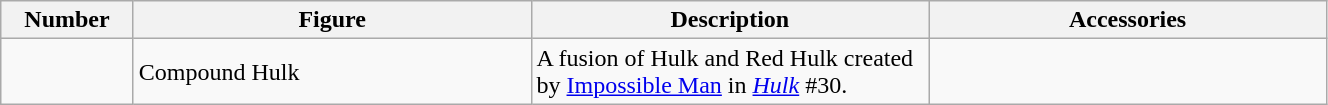<table class="wikitable" width="70%">
<tr>
<th width=10%>Number</th>
<th width=30%>Figure</th>
<th width=30%>Description</th>
<th width=30%>Accessories</th>
</tr>
<tr>
<td></td>
<td>Compound Hulk</td>
<td>A fusion of Hulk and Red Hulk created by <a href='#'>Impossible Man</a> in <em><a href='#'>Hulk</a></em> #30.</td>
<td></td>
</tr>
</table>
